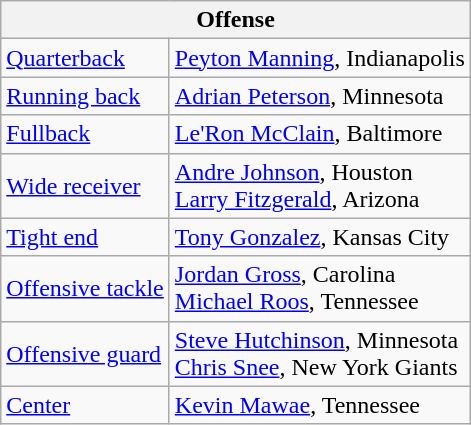<table class="wikitable">
<tr>
<th colspan="2">Offense</th>
</tr>
<tr>
<td><a href='#'>Quarterback</a></td>
<td><a href='#'>Peyton Manning</a>, Indianapolis</td>
</tr>
<tr>
<td><a href='#'>Running back</a></td>
<td><a href='#'>Adrian Peterson</a>, Minnesota</td>
</tr>
<tr>
<td><a href='#'>Fullback</a></td>
<td><a href='#'>Le'Ron McClain</a>, Baltimore</td>
</tr>
<tr>
<td><a href='#'>Wide receiver</a></td>
<td><a href='#'>Andre Johnson</a>, Houston<br><a href='#'>Larry Fitzgerald</a>, Arizona</td>
</tr>
<tr>
<td><a href='#'>Tight end</a></td>
<td><a href='#'>Tony Gonzalez</a>, Kansas City</td>
</tr>
<tr>
<td><a href='#'>Offensive tackle</a></td>
<td><a href='#'>Jordan Gross</a>, Carolina<br><a href='#'>Michael Roos</a>, Tennessee</td>
</tr>
<tr>
<td><a href='#'>Offensive guard</a></td>
<td><a href='#'>Steve Hutchinson</a>, Minnesota<br><a href='#'>Chris Snee</a>, New York Giants</td>
</tr>
<tr>
<td><a href='#'>Center</a></td>
<td><a href='#'>Kevin Mawae</a>, Tennessee</td>
</tr>
</table>
